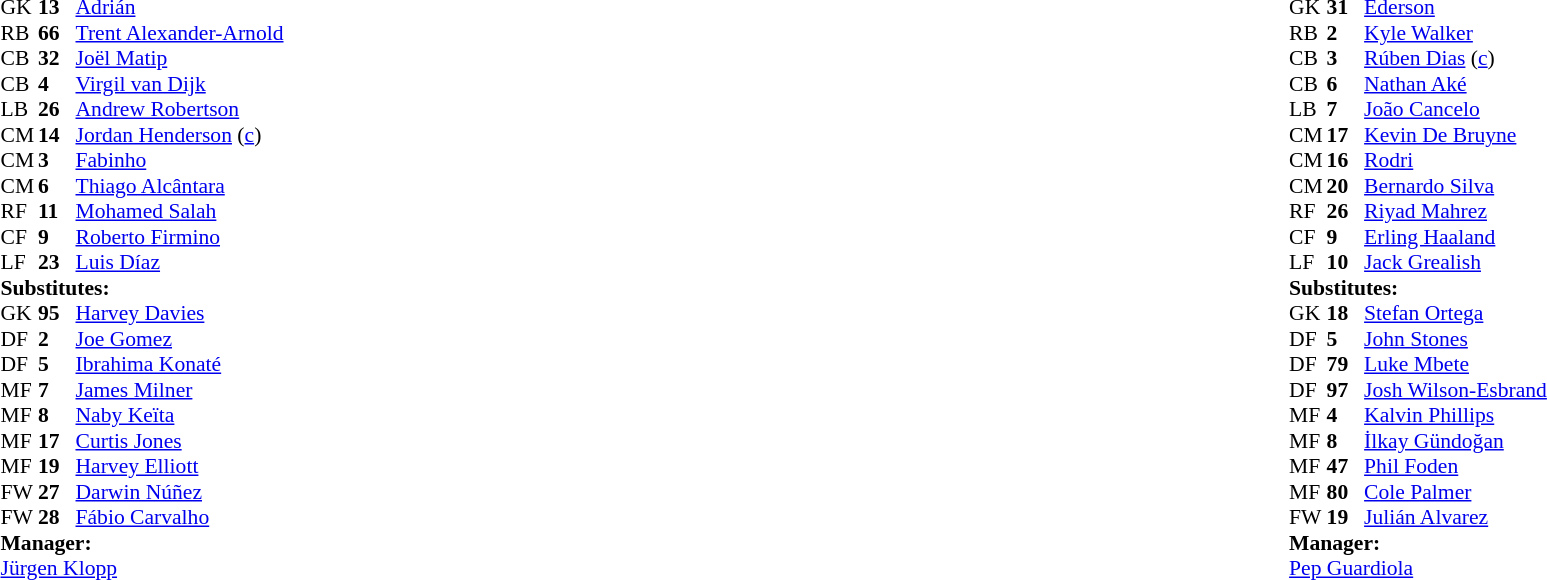<table width="100%">
<tr>
<td valign="top" width="40%"><br><table style="font-size:90%" cellspacing="0" cellpadding="0">
<tr>
<th width=25></th>
<th width=25></th>
</tr>
<tr>
<td>GK</td>
<td><strong>13</strong></td>
<td> <a href='#'>Adrián</a></td>
</tr>
<tr>
<td>RB</td>
<td><strong>66</strong></td>
<td> <a href='#'>Trent Alexander-Arnold</a></td>
<td></td>
<td></td>
</tr>
<tr>
<td>CB</td>
<td><strong>32</strong></td>
<td> <a href='#'>Joël Matip</a></td>
</tr>
<tr>
<td>CB</td>
<td><strong>4</strong></td>
<td> <a href='#'>Virgil van Dijk</a></td>
</tr>
<tr>
<td>LB</td>
<td><strong>26</strong></td>
<td> <a href='#'>Andrew Robertson</a></td>
</tr>
<tr>
<td>CM</td>
<td><strong>14</strong></td>
<td> <a href='#'>Jordan Henderson</a> (<a href='#'>c</a>)</td>
<td></td>
<td></td>
</tr>
<tr>
<td>CM</td>
<td><strong>3</strong></td>
<td> <a href='#'>Fabinho</a></td>
</tr>
<tr>
<td>CM</td>
<td><strong>6</strong></td>
<td> <a href='#'>Thiago Alcântara</a></td>
<td></td>
<td></td>
</tr>
<tr>
<td>RF</td>
<td><strong>11</strong></td>
<td> <a href='#'>Mohamed Salah</a></td>
<td></td>
<td></td>
</tr>
<tr>
<td>CF</td>
<td><strong>9</strong></td>
<td> <a href='#'>Roberto Firmino</a></td>
<td></td>
<td></td>
</tr>
<tr>
<td>LF</td>
<td><strong>23</strong></td>
<td> <a href='#'>Luis Díaz</a></td>
<td></td>
<td></td>
</tr>
<tr>
<td colspan=3><strong>Substitutes:</strong></td>
</tr>
<tr>
<td>GK</td>
<td><strong>95</strong></td>
<td> <a href='#'>Harvey Davies</a></td>
</tr>
<tr>
<td>DF</td>
<td><strong>2</strong></td>
<td> <a href='#'>Joe Gomez</a></td>
</tr>
<tr>
<td>DF</td>
<td><strong>5</strong></td>
<td> <a href='#'>Ibrahima Konaté</a></td>
</tr>
<tr>
<td>MF</td>
<td><strong>7</strong></td>
<td> <a href='#'>James Milner</a></td>
<td></td>
<td></td>
</tr>
<tr>
<td>MF</td>
<td><strong>8</strong></td>
<td> <a href='#'>Naby Keïta</a></td>
<td></td>
<td></td>
</tr>
<tr>
<td>MF</td>
<td><strong>17</strong></td>
<td> <a href='#'>Curtis Jones</a></td>
<td></td>
<td></td>
</tr>
<tr>
<td>MF</td>
<td><strong>19</strong></td>
<td> <a href='#'>Harvey Elliott</a></td>
<td></td>
<td></td>
</tr>
<tr>
<td>FW</td>
<td><strong>27</strong></td>
<td> <a href='#'>Darwin Núñez</a></td>
<td></td>
<td></td>
</tr>
<tr>
<td>FW</td>
<td><strong>28</strong></td>
<td> <a href='#'>Fábio Carvalho</a></td>
<td></td>
<td></td>
</tr>
<tr>
<td colspan=3><strong>Manager:</strong></td>
</tr>
<tr>
<td colspan=3> <a href='#'>Jürgen Klopp</a></td>
</tr>
</table>
</td>
<td valign="top"></td>
<td valign="top" width="50%"><br><table style="font-size:90%; margin:auto" cellspacing="0" cellpadding="0">
<tr>
<th width=25></th>
<th width=25></th>
</tr>
<tr>
<td>GK</td>
<td><strong>31</strong></td>
<td> <a href='#'>Ederson</a></td>
</tr>
<tr>
<td>RB</td>
<td><strong>2</strong></td>
<td> <a href='#'>Kyle Walker</a></td>
</tr>
<tr>
<td>CB</td>
<td><strong>3</strong></td>
<td> <a href='#'>Rúben Dias</a> (<a href='#'>c</a>)</td>
<td></td>
</tr>
<tr>
<td>CB</td>
<td><strong>6</strong></td>
<td> <a href='#'>Nathan Aké</a></td>
</tr>
<tr>
<td>LB</td>
<td><strong>7</strong></td>
<td> <a href='#'>João Cancelo</a></td>
</tr>
<tr>
<td>CM</td>
<td><strong>17</strong></td>
<td> <a href='#'>Kevin De Bruyne</a></td>
<td></td>
<td></td>
</tr>
<tr>
<td>CM</td>
<td><strong>16</strong></td>
<td> <a href='#'>Rodri</a></td>
</tr>
<tr>
<td>CM</td>
<td><strong>20</strong></td>
<td> <a href='#'>Bernardo Silva</a></td>
</tr>
<tr>
<td>RF</td>
<td><strong>26</strong></td>
<td> <a href='#'>Riyad Mahrez</a></td>
<td></td>
<td></td>
</tr>
<tr>
<td>CF</td>
<td><strong>9</strong></td>
<td> <a href='#'>Erling Haaland</a></td>
</tr>
<tr>
<td>LF</td>
<td><strong>10</strong></td>
<td> <a href='#'>Jack Grealish</a></td>
<td></td>
<td></td>
</tr>
<tr>
<td colspan=3><strong>Substitutes:</strong></td>
</tr>
<tr>
<td>GK</td>
<td><strong>18</strong></td>
<td> <a href='#'>Stefan Ortega</a></td>
</tr>
<tr>
<td>DF</td>
<td><strong>5</strong></td>
<td> <a href='#'>John Stones</a></td>
</tr>
<tr>
<td>DF</td>
<td><strong>79</strong></td>
<td> <a href='#'>Luke Mbete</a></td>
</tr>
<tr>
<td>DF</td>
<td><strong>97</strong></td>
<td> <a href='#'>Josh Wilson-Esbrand</a></td>
</tr>
<tr>
<td>MF</td>
<td><strong>4</strong></td>
<td> <a href='#'>Kalvin Phillips</a></td>
</tr>
<tr>
<td>MF</td>
<td><strong>8</strong></td>
<td> <a href='#'>İlkay Gündoğan</a></td>
<td></td>
<td></td>
</tr>
<tr>
<td>MF</td>
<td><strong>47</strong></td>
<td> <a href='#'>Phil Foden</a></td>
<td></td>
<td></td>
</tr>
<tr>
<td>MF</td>
<td><strong>80</strong></td>
<td> <a href='#'>Cole Palmer</a></td>
</tr>
<tr>
<td>FW</td>
<td><strong>19</strong></td>
<td> <a href='#'>Julián Alvarez</a></td>
<td></td>
<td></td>
</tr>
<tr>
<td colspan=3><strong>Manager:</strong></td>
</tr>
<tr>
<td colspan=3> <a href='#'>Pep Guardiola</a></td>
</tr>
</table>
</td>
</tr>
</table>
